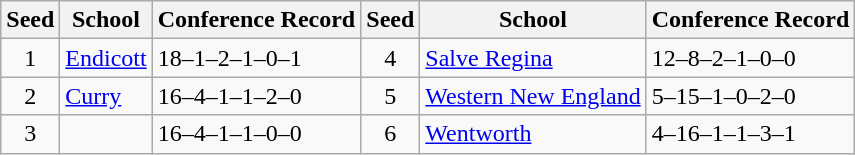<table class="wikitable">
<tr>
<th>Seed</th>
<th>School</th>
<th>Conference Record</th>
<th>Seed</th>
<th>School</th>
<th>Conference Record</th>
</tr>
<tr>
<td align=center>1</td>
<td><a href='#'>Endicott</a></td>
<td>18–1–2–1–0–1</td>
<td align=center>4</td>
<td><a href='#'>Salve Regina</a></td>
<td>12–8–2–1–0–0</td>
</tr>
<tr>
<td align=center>2</td>
<td><a href='#'>Curry</a></td>
<td>16–4–1–1–2–0</td>
<td align=center>5</td>
<td><a href='#'>Western New England</a></td>
<td>5–15–1–0–2–0</td>
</tr>
<tr>
<td align=center>3</td>
<td><a href='#'></a></td>
<td>16–4–1–1–0–0</td>
<td align=center>6</td>
<td><a href='#'>Wentworth</a></td>
<td>4–16–1–1–3–1</td>
</tr>
</table>
